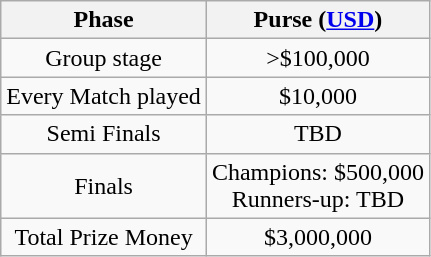<table class="wikitable" style="text-align: Center;">
<tr>
<th>Phase</th>
<th>Purse (<a href='#'>USD</a>)</th>
</tr>
<tr>
<td>Group stage</td>
<td>>$100,000</td>
</tr>
<tr>
<td>Every Match played</td>
<td>$10,000</td>
</tr>
<tr>
<td>Semi Finals</td>
<td>TBD</td>
</tr>
<tr>
<td>Finals</td>
<td>Champions: $500,000 <br> Runners-up: TBD</td>
</tr>
<tr>
<td>Total Prize Money</td>
<td>$3,000,000</td>
</tr>
</table>
